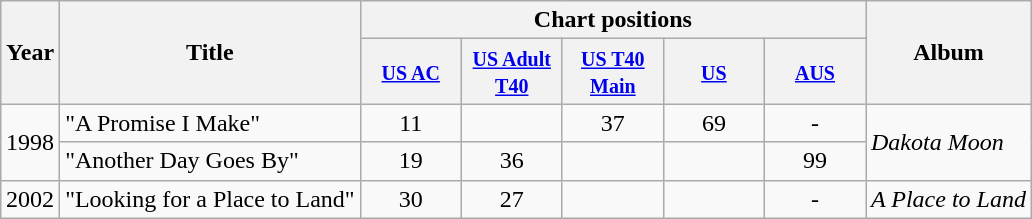<table class="wikitable" style="margin:auto;">
<tr>
<th rowspan="2">Year</th>
<th rowspan="2">Title</th>
<th colspan="5">Chart positions</th>
<th rowspan="2">Album</th>
</tr>
<tr>
<th width="60"><small><a href='#'>US AC</a></small></th>
<th width="60"><small><a href='#'>US Adult T40</a></small></th>
<th width="60"><small><a href='#'>US T40 Main</a></small></th>
<th width="60"><small><a href='#'>US</a></small></th>
<th width="60"><small><a href='#'>AUS</a></small></th>
</tr>
<tr>
<td rowspan=2>1998</td>
<td>"A Promise I Make"</td>
<td align="center">11</td>
<td align="center"></td>
<td align="center">37</td>
<td align="center">69</td>
<td align="center">-</td>
<td rowspan=2><em>Dakota Moon</em></td>
</tr>
<tr>
<td>"Another Day Goes By"</td>
<td align="center">19</td>
<td align="center">36</td>
<td align="center"></td>
<td align="center"></td>
<td align="center">99</td>
</tr>
<tr>
<td>2002</td>
<td>"Looking for a Place to Land"</td>
<td align="center">30</td>
<td align="center">27</td>
<td align="center"></td>
<td align="center"></td>
<td align="center">-</td>
<td><em>A Place to Land</em></td>
</tr>
</table>
